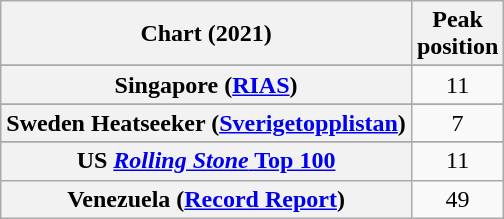<table class="wikitable sortable plainrowheaders" style="text-align:center">
<tr>
<th scope="col">Chart (2021)</th>
<th scope="col">Peak<br>position</th>
</tr>
<tr>
</tr>
<tr>
</tr>
<tr>
</tr>
<tr>
</tr>
<tr>
</tr>
<tr>
</tr>
<tr>
</tr>
<tr>
<th scope="row">Singapore (<a href='#'>RIAS</a>)</th>
<td>11</td>
</tr>
<tr>
</tr>
<tr>
<th scope="row">Sweden Heatseeker (<a href='#'>Sverigetopplistan</a>)</th>
<td>7</td>
</tr>
<tr>
</tr>
<tr>
</tr>
<tr>
</tr>
<tr>
<th scope="row">US <a href='#'><em>Rolling Stone</em> Top 100</a></th>
<td>11</td>
</tr>
<tr>
<th scope="row">Venezuela (<a href='#'>Record Report</a>)</th>
<td>49</td>
</tr>
</table>
